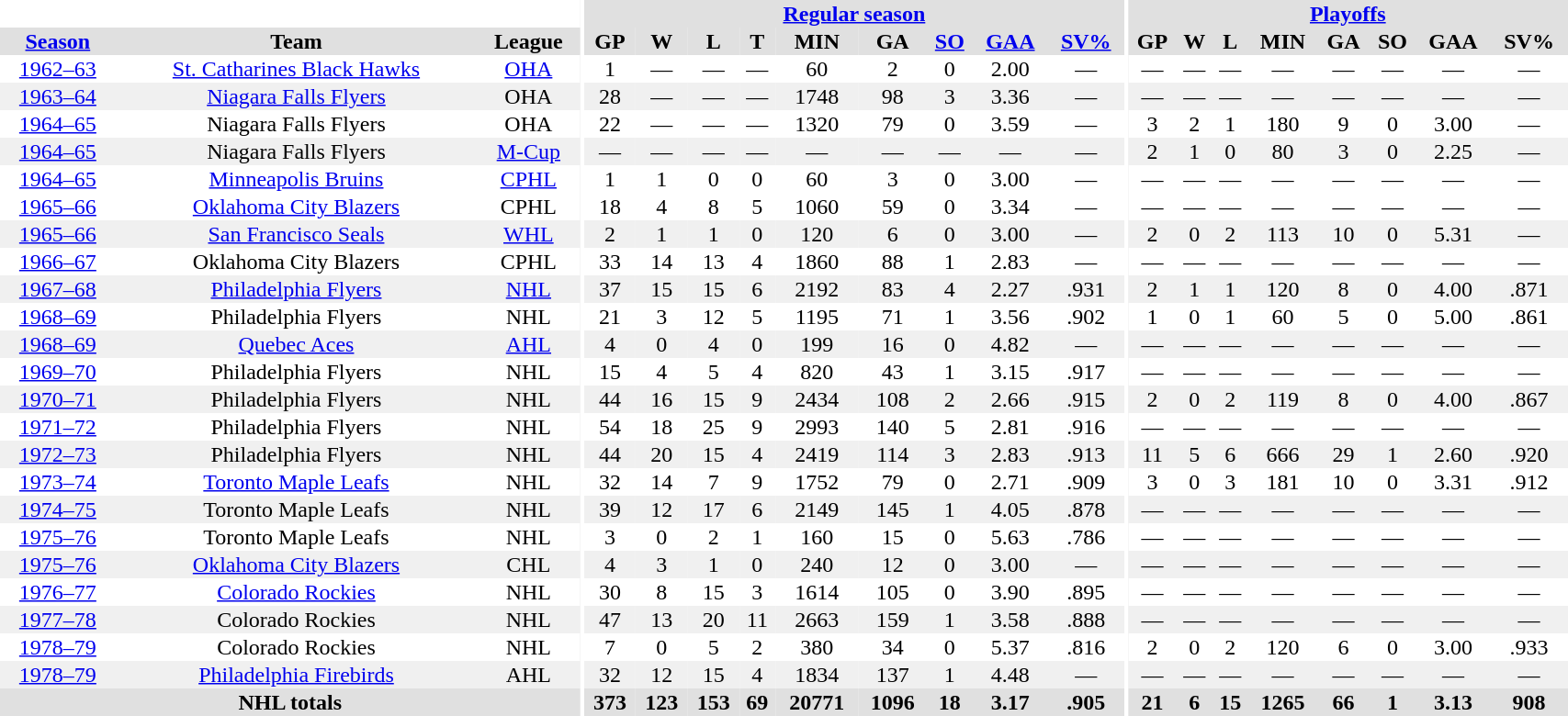<table border="0" cellpadding="1" cellspacing="0" style="width:90%; text-align:center;">
<tr bgcolor="#e0e0e0">
<th colspan="3" bgcolor="#ffffff"></th>
<th rowspan="99" bgcolor="#ffffff"></th>
<th colspan="9" bgcolor="#e0e0e0"><a href='#'>Regular season</a></th>
<th rowspan="99" bgcolor="#ffffff"></th>
<th colspan="8" bgcolor="#e0e0e0"><a href='#'>Playoffs</a></th>
</tr>
<tr bgcolor="#e0e0e0">
<th><a href='#'>Season</a></th>
<th>Team</th>
<th>League</th>
<th>GP</th>
<th>W</th>
<th>L</th>
<th>T</th>
<th>MIN</th>
<th>GA</th>
<th><a href='#'>SO</a></th>
<th><a href='#'>GAA</a></th>
<th><a href='#'>SV%</a></th>
<th>GP</th>
<th>W</th>
<th>L</th>
<th>MIN</th>
<th>GA</th>
<th>SO</th>
<th>GAA</th>
<th>SV%</th>
</tr>
<tr>
<td><a href='#'>1962–63</a></td>
<td><a href='#'>St. Catharines Black Hawks</a></td>
<td><a href='#'>OHA</a></td>
<td>1</td>
<td>—</td>
<td>—</td>
<td>—</td>
<td>60</td>
<td>2</td>
<td>0</td>
<td>2.00</td>
<td>—</td>
<td>—</td>
<td>—</td>
<td>—</td>
<td>—</td>
<td>—</td>
<td>—</td>
<td>—</td>
<td>—</td>
</tr>
<tr bgcolor="#f0f0f0">
<td><a href='#'>1963–64</a></td>
<td><a href='#'>Niagara Falls Flyers</a></td>
<td>OHA</td>
<td>28</td>
<td>—</td>
<td>—</td>
<td>—</td>
<td>1748</td>
<td>98</td>
<td>3</td>
<td>3.36</td>
<td>—</td>
<td>—</td>
<td>—</td>
<td>—</td>
<td>—</td>
<td>—</td>
<td>—</td>
<td>—</td>
<td>—</td>
</tr>
<tr>
<td><a href='#'>1964–65</a></td>
<td>Niagara Falls Flyers</td>
<td>OHA</td>
<td>22</td>
<td>—</td>
<td>—</td>
<td>—</td>
<td>1320</td>
<td>79</td>
<td>0</td>
<td>3.59</td>
<td>—</td>
<td>3</td>
<td>2</td>
<td>1</td>
<td>180</td>
<td>9</td>
<td>0</td>
<td>3.00</td>
<td>—</td>
</tr>
<tr bgcolor="#f0f0f0">
<td><a href='#'>1964–65</a></td>
<td>Niagara Falls Flyers</td>
<td><a href='#'>M-Cup</a></td>
<td>—</td>
<td>—</td>
<td>—</td>
<td>—</td>
<td>—</td>
<td>—</td>
<td>—</td>
<td>—</td>
<td>—</td>
<td>2</td>
<td>1</td>
<td>0</td>
<td>80</td>
<td>3</td>
<td>0</td>
<td>2.25</td>
<td>—</td>
</tr>
<tr>
<td><a href='#'>1964–65</a></td>
<td><a href='#'>Minneapolis Bruins</a></td>
<td><a href='#'>CPHL</a></td>
<td>1</td>
<td>1</td>
<td>0</td>
<td>0</td>
<td>60</td>
<td>3</td>
<td>0</td>
<td>3.00</td>
<td>—</td>
<td>—</td>
<td>—</td>
<td>—</td>
<td>—</td>
<td>—</td>
<td>—</td>
<td>—</td>
<td>—</td>
</tr>
<tr>
<td><a href='#'>1965–66</a></td>
<td><a href='#'>Oklahoma City Blazers</a></td>
<td>CPHL</td>
<td>18</td>
<td>4</td>
<td>8</td>
<td>5</td>
<td>1060</td>
<td>59</td>
<td>0</td>
<td>3.34</td>
<td>—</td>
<td>—</td>
<td>—</td>
<td>—</td>
<td>—</td>
<td>—</td>
<td>—</td>
<td>—</td>
<td>—</td>
</tr>
<tr bgcolor="#f0f0f0">
<td><a href='#'>1965–66</a></td>
<td><a href='#'>San Francisco Seals</a></td>
<td><a href='#'>WHL</a></td>
<td>2</td>
<td>1</td>
<td>1</td>
<td>0</td>
<td>120</td>
<td>6</td>
<td>0</td>
<td>3.00</td>
<td>—</td>
<td>2</td>
<td>0</td>
<td>2</td>
<td>113</td>
<td>10</td>
<td>0</td>
<td>5.31</td>
<td>—</td>
</tr>
<tr>
<td><a href='#'>1966–67</a></td>
<td>Oklahoma City Blazers</td>
<td>CPHL</td>
<td>33</td>
<td>14</td>
<td>13</td>
<td>4</td>
<td>1860</td>
<td>88</td>
<td>1</td>
<td>2.83</td>
<td>—</td>
<td>—</td>
<td>—</td>
<td>—</td>
<td>—</td>
<td>—</td>
<td>—</td>
<td>—</td>
<td>—</td>
</tr>
<tr bgcolor="#f0f0f0">
<td><a href='#'>1967–68</a></td>
<td><a href='#'>Philadelphia Flyers</a></td>
<td><a href='#'>NHL</a></td>
<td>37</td>
<td>15</td>
<td>15</td>
<td>6</td>
<td>2192</td>
<td>83</td>
<td>4</td>
<td>2.27</td>
<td>.931</td>
<td>2</td>
<td>1</td>
<td>1</td>
<td>120</td>
<td>8</td>
<td>0</td>
<td>4.00</td>
<td>.871</td>
</tr>
<tr>
<td><a href='#'>1968–69</a></td>
<td>Philadelphia Flyers</td>
<td>NHL</td>
<td>21</td>
<td>3</td>
<td>12</td>
<td>5</td>
<td>1195</td>
<td>71</td>
<td>1</td>
<td>3.56</td>
<td>.902</td>
<td>1</td>
<td>0</td>
<td>1</td>
<td>60</td>
<td>5</td>
<td>0</td>
<td>5.00</td>
<td>.861</td>
</tr>
<tr bgcolor="#f0f0f0">
<td><a href='#'>1968–69</a></td>
<td><a href='#'>Quebec Aces</a></td>
<td><a href='#'>AHL</a></td>
<td>4</td>
<td>0</td>
<td>4</td>
<td>0</td>
<td>199</td>
<td>16</td>
<td>0</td>
<td>4.82</td>
<td>—</td>
<td>—</td>
<td>—</td>
<td>—</td>
<td>—</td>
<td>—</td>
<td>—</td>
<td>—</td>
<td>—</td>
</tr>
<tr>
<td><a href='#'>1969–70</a></td>
<td>Philadelphia Flyers</td>
<td>NHL</td>
<td>15</td>
<td>4</td>
<td>5</td>
<td>4</td>
<td>820</td>
<td>43</td>
<td>1</td>
<td>3.15</td>
<td>.917</td>
<td>—</td>
<td>—</td>
<td>—</td>
<td>—</td>
<td>—</td>
<td>—</td>
<td>—</td>
<td>—</td>
</tr>
<tr bgcolor="#f0f0f0">
<td><a href='#'>1970–71</a></td>
<td>Philadelphia Flyers</td>
<td>NHL</td>
<td>44</td>
<td>16</td>
<td>15</td>
<td>9</td>
<td>2434</td>
<td>108</td>
<td>2</td>
<td>2.66</td>
<td>.915</td>
<td>2</td>
<td>0</td>
<td>2</td>
<td>119</td>
<td>8</td>
<td>0</td>
<td>4.00</td>
<td>.867</td>
</tr>
<tr>
<td><a href='#'>1971–72</a></td>
<td>Philadelphia Flyers</td>
<td>NHL</td>
<td>54</td>
<td>18</td>
<td>25</td>
<td>9</td>
<td>2993</td>
<td>140</td>
<td>5</td>
<td>2.81</td>
<td>.916</td>
<td>—</td>
<td>—</td>
<td>—</td>
<td>—</td>
<td>—</td>
<td>—</td>
<td>—</td>
<td>—</td>
</tr>
<tr bgcolor="#f0f0f0">
<td><a href='#'>1972–73</a></td>
<td>Philadelphia Flyers</td>
<td>NHL</td>
<td>44</td>
<td>20</td>
<td>15</td>
<td>4</td>
<td>2419</td>
<td>114</td>
<td>3</td>
<td>2.83</td>
<td>.913</td>
<td>11</td>
<td>5</td>
<td>6</td>
<td>666</td>
<td>29</td>
<td>1</td>
<td>2.60</td>
<td>.920</td>
</tr>
<tr>
<td><a href='#'>1973–74</a></td>
<td><a href='#'>Toronto Maple Leafs</a></td>
<td>NHL</td>
<td>32</td>
<td>14</td>
<td>7</td>
<td>9</td>
<td>1752</td>
<td>79</td>
<td>0</td>
<td>2.71</td>
<td>.909</td>
<td>3</td>
<td>0</td>
<td>3</td>
<td>181</td>
<td>10</td>
<td>0</td>
<td>3.31</td>
<td>.912</td>
</tr>
<tr bgcolor="#f0f0f0">
<td><a href='#'>1974–75</a></td>
<td>Toronto Maple Leafs</td>
<td>NHL</td>
<td>39</td>
<td>12</td>
<td>17</td>
<td>6</td>
<td>2149</td>
<td>145</td>
<td>1</td>
<td>4.05</td>
<td>.878</td>
<td>—</td>
<td>—</td>
<td>—</td>
<td>—</td>
<td>—</td>
<td>—</td>
<td>—</td>
<td>—</td>
</tr>
<tr>
<td><a href='#'>1975–76</a></td>
<td>Toronto Maple Leafs</td>
<td>NHL</td>
<td>3</td>
<td>0</td>
<td>2</td>
<td>1</td>
<td>160</td>
<td>15</td>
<td>0</td>
<td>5.63</td>
<td>.786</td>
<td>—</td>
<td>—</td>
<td>—</td>
<td>—</td>
<td>—</td>
<td>—</td>
<td>—</td>
<td>—</td>
</tr>
<tr bgcolor="#f0f0f0">
<td><a href='#'>1975–76</a></td>
<td><a href='#'>Oklahoma City Blazers</a></td>
<td>CHL</td>
<td>4</td>
<td>3</td>
<td>1</td>
<td>0</td>
<td>240</td>
<td>12</td>
<td>0</td>
<td>3.00</td>
<td>—</td>
<td>—</td>
<td>—</td>
<td>—</td>
<td>—</td>
<td>—</td>
<td>—</td>
<td>—</td>
<td>—</td>
</tr>
<tr>
<td><a href='#'>1976–77</a></td>
<td><a href='#'>Colorado Rockies</a></td>
<td>NHL</td>
<td>30</td>
<td>8</td>
<td>15</td>
<td>3</td>
<td>1614</td>
<td>105</td>
<td>0</td>
<td>3.90</td>
<td>.895</td>
<td>—</td>
<td>—</td>
<td>—</td>
<td>—</td>
<td>—</td>
<td>—</td>
<td>—</td>
<td>—</td>
</tr>
<tr bgcolor="#f0f0f0">
<td><a href='#'>1977–78</a></td>
<td>Colorado Rockies</td>
<td>NHL</td>
<td>47</td>
<td>13</td>
<td>20</td>
<td>11</td>
<td>2663</td>
<td>159</td>
<td>1</td>
<td>3.58</td>
<td>.888</td>
<td>—</td>
<td>—</td>
<td>—</td>
<td>—</td>
<td>—</td>
<td>—</td>
<td>—</td>
<td>—</td>
</tr>
<tr>
<td><a href='#'>1978–79</a></td>
<td>Colorado Rockies</td>
<td>NHL</td>
<td>7</td>
<td>0</td>
<td>5</td>
<td>2</td>
<td>380</td>
<td>34</td>
<td>0</td>
<td>5.37</td>
<td>.816</td>
<td>2</td>
<td>0</td>
<td>2</td>
<td>120</td>
<td>6</td>
<td>0</td>
<td>3.00</td>
<td>.933</td>
</tr>
<tr bgcolor="#f0f0f0">
<td><a href='#'>1978–79</a></td>
<td><a href='#'>Philadelphia Firebirds</a></td>
<td>AHL</td>
<td>32</td>
<td>12</td>
<td>15</td>
<td>4</td>
<td>1834</td>
<td>137</td>
<td>1</td>
<td>4.48</td>
<td>—</td>
<td>—</td>
<td>—</td>
<td>—</td>
<td>—</td>
<td>—</td>
<td>—</td>
<td>—</td>
<td>—</td>
</tr>
<tr bgcolor="#e0e0e0">
<th colspan=3>NHL totals</th>
<th>373</th>
<th>123</th>
<th>153</th>
<th>69</th>
<th>20771</th>
<th>1096</th>
<th>18</th>
<th>3.17</th>
<th>.905</th>
<th>21</th>
<th>6</th>
<th>15</th>
<th>1265</th>
<th>66</th>
<th>1</th>
<th>3.13</th>
<th>908</th>
</tr>
</table>
